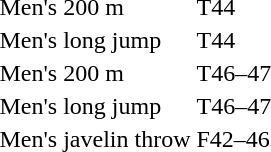<table>
<tr>
<td>Men's 200 m</td>
<td>T44</td>
<td></td>
<td></td>
<td nowrap></td>
</tr>
<tr>
<td>Men's long jump</td>
<td>T44</td>
<td></td>
<td></td>
<td></td>
</tr>
<tr>
<td>Men's 200 m</td>
<td>T46–47</td>
<td nowrap></td>
<td></td>
<td></td>
</tr>
<tr>
<td>Men's long jump</td>
<td>T46–47</td>
<td></td>
<td nowrap></td>
<td></td>
</tr>
<tr>
<td>Men's javelin throw</td>
<td>F42–46</td>
<td></td>
<td></td>
<td></td>
</tr>
</table>
